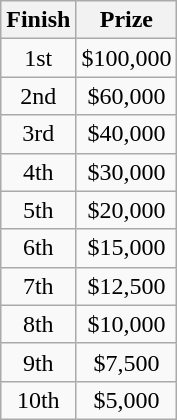<table class="wikitable" style="text-align:center;">
<tr>
<th>Finish</th>
<th>Prize</th>
</tr>
<tr>
<td>1st</td>
<td>$100,000</td>
</tr>
<tr>
<td>2nd</td>
<td>$60,000</td>
</tr>
<tr>
<td>3rd</td>
<td>$40,000</td>
</tr>
<tr>
<td>4th</td>
<td>$30,000</td>
</tr>
<tr>
<td>5th</td>
<td>$20,000</td>
</tr>
<tr>
<td>6th</td>
<td>$15,000</td>
</tr>
<tr>
<td>7th</td>
<td>$12,500</td>
</tr>
<tr>
<td>8th</td>
<td>$10,000</td>
</tr>
<tr>
<td>9th</td>
<td>$7,500</td>
</tr>
<tr>
<td>10th</td>
<td>$5,000</td>
</tr>
</table>
